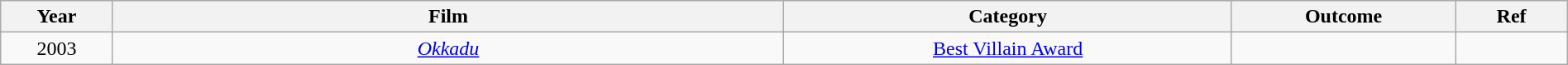<table class="wikitable" style="width:100%;">
<tr>
<th width=5%>Year</th>
<th style="width:30%;">Film</th>
<th style="width:20%;">Category</th>
<th style="width:10%;">Outcome</th>
<th style="width:5%;">Ref</th>
</tr>
<tr>
<td style="text-align:center;">2003</td>
<td style="text-align:center;"><em><a href='#'>Okkadu</a></em></td>
<td style="text-align:center;"><a href='#'>Best Villain Award</a></td>
<td></td>
<td></td>
</tr>
</table>
